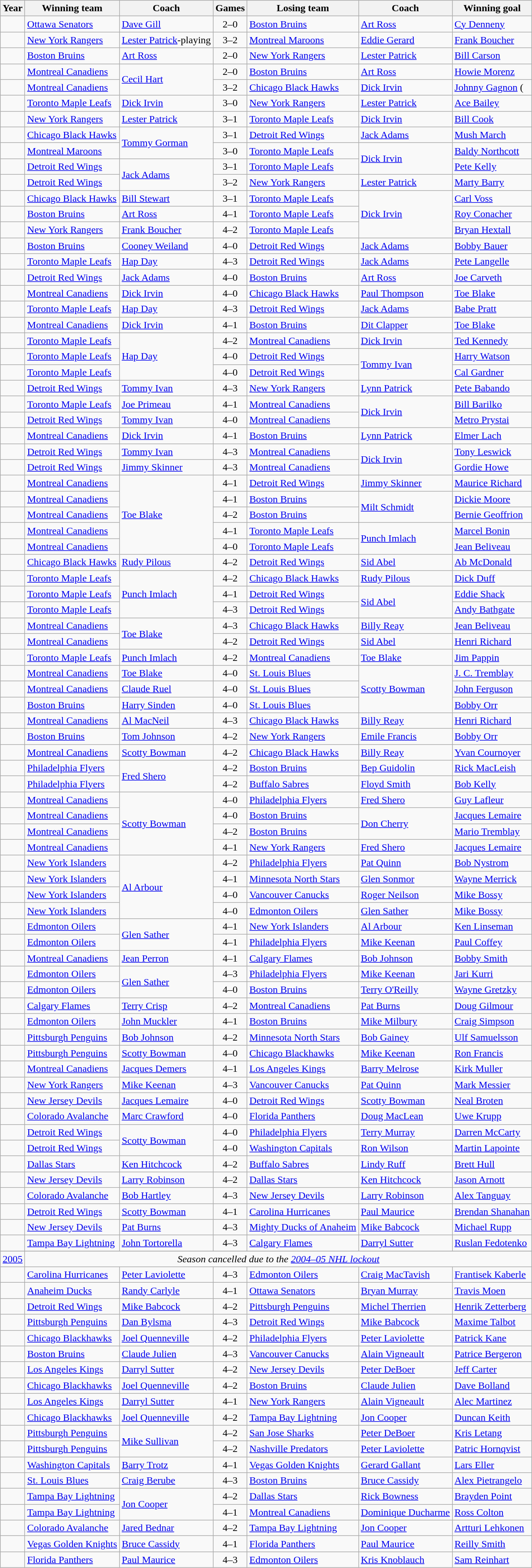<table class="wikitable sortable sticky-header">
<tr>
<th>Year</th>
<th>Winning team</th>
<th>Coach</th>
<th class="unsortable">Games</th>
<th>Losing team</th>
<th>Coach</th>
<th>Winning goal</th>
</tr>
<tr>
<td align="center"></td>
<td><a href='#'>Ottawa Senators</a> </td>
<td><a href='#'>Dave Gill</a></td>
<td align=center>2–0</td>
<td><a href='#'>Boston Bruins</a> </td>
<td><a href='#'>Art Ross</a></td>
<td><a href='#'>Cy Denneny</a> </td>
</tr>
<tr>
<td align="center"></td>
<td><a href='#'>New York Rangers</a> </td>
<td><a href='#'>Lester Patrick</a>-playing</td>
<td align=center>3–2</td>
<td><a href='#'>Montreal Maroons</a> </td>
<td><a href='#'>Eddie Gerard</a></td>
<td><a href='#'>Frank Boucher</a> </td>
</tr>
<tr>
<td align="center"></td>
<td><a href='#'>Boston Bruins</a> </td>
<td><a href='#'>Art Ross</a></td>
<td align=center>2–0</td>
<td><a href='#'>New York Rangers</a> </td>
<td><a href='#'>Lester Patrick</a></td>
<td><a href='#'>Bill Carson</a> </td>
</tr>
<tr>
<td align="center"></td>
<td><a href='#'>Montreal Canadiens</a> </td>
<td rowspan="2"><a href='#'>Cecil Hart</a></td>
<td align=center>2–0</td>
<td><a href='#'>Boston Bruins</a> </td>
<td><a href='#'>Art Ross</a></td>
<td><a href='#'>Howie Morenz</a> </td>
</tr>
<tr>
<td align="center"></td>
<td><a href='#'>Montreal Canadiens</a> </td>
<td align="center">3–2</td>
<td><a href='#'>Chicago Black Hawks</a> </td>
<td><a href='#'>Dick Irvin</a></td>
<td><a href='#'>Johnny Gagnon</a> (</td>
</tr>
<tr>
<td align="center"></td>
<td><a href='#'>Toronto Maple Leafs</a> </td>
<td><a href='#'>Dick Irvin</a></td>
<td align=center>3–0</td>
<td><a href='#'>New York Rangers</a> </td>
<td><a href='#'>Lester Patrick</a></td>
<td><a href='#'>Ace Bailey</a> </td>
</tr>
<tr>
<td align="center"></td>
<td><a href='#'>New York Rangers</a> </td>
<td><a href='#'>Lester Patrick</a></td>
<td align=center>3–1</td>
<td><a href='#'>Toronto Maple Leafs</a> </td>
<td><a href='#'>Dick Irvin</a></td>
<td><a href='#'>Bill Cook</a> </td>
</tr>
<tr>
<td align="center"></td>
<td><a href='#'>Chicago Black Hawks</a> </td>
<td rowspan="2"><a href='#'>Tommy Gorman</a></td>
<td align=center>3–1</td>
<td><a href='#'>Detroit Red Wings</a> </td>
<td><a href='#'>Jack Adams</a></td>
<td><a href='#'>Mush March</a> </td>
</tr>
<tr>
<td align="center"></td>
<td><a href='#'>Montreal Maroons</a> </td>
<td align="center">3–0</td>
<td><a href='#'>Toronto Maple Leafs</a> </td>
<td rowspan="2"><a href='#'>Dick Irvin</a></td>
<td><a href='#'>Baldy Northcott</a> </td>
</tr>
<tr>
<td align="center"></td>
<td><a href='#'>Detroit Red Wings</a> </td>
<td rowspan="2"><a href='#'>Jack Adams</a></td>
<td align=center>3–1</td>
<td><a href='#'>Toronto Maple Leafs</a> </td>
<td><a href='#'>Pete Kelly</a> </td>
</tr>
<tr>
<td align="center"></td>
<td><a href='#'>Detroit Red Wings</a> </td>
<td align="center">3–2</td>
<td><a href='#'>New York Rangers</a> </td>
<td><a href='#'>Lester Patrick</a></td>
<td><a href='#'>Marty Barry</a> </td>
</tr>
<tr>
<td align="center"></td>
<td><a href='#'>Chicago Black Hawks</a> </td>
<td><a href='#'>Bill Stewart</a></td>
<td align=center>3–1</td>
<td><a href='#'>Toronto Maple Leafs</a> </td>
<td rowspan="3"><a href='#'>Dick Irvin</a></td>
<td><a href='#'>Carl Voss</a> </td>
</tr>
<tr>
<td align="center"></td>
<td><a href='#'>Boston Bruins</a> </td>
<td><a href='#'>Art Ross</a></td>
<td align=center>4–1</td>
<td><a href='#'>Toronto Maple Leafs</a> </td>
<td><a href='#'>Roy Conacher</a> </td>
</tr>
<tr>
<td align="center"></td>
<td><a href='#'>New York Rangers</a> </td>
<td><a href='#'>Frank Boucher</a></td>
<td align=center>4–2</td>
<td><a href='#'>Toronto Maple Leafs</a> </td>
<td><a href='#'>Bryan Hextall</a> </td>
</tr>
<tr>
<td align="center"></td>
<td><a href='#'>Boston Bruins</a> </td>
<td><a href='#'>Cooney Weiland</a></td>
<td align=center>4–0</td>
<td><a href='#'>Detroit Red Wings</a> </td>
<td><a href='#'>Jack Adams</a></td>
<td><a href='#'>Bobby Bauer</a> </td>
</tr>
<tr>
<td align="center"></td>
<td><a href='#'>Toronto Maple Leafs</a> </td>
<td><a href='#'>Hap Day</a></td>
<td align=center>4–3</td>
<td><a href='#'>Detroit Red Wings</a> </td>
<td><a href='#'>Jack Adams</a></td>
<td><a href='#'>Pete Langelle</a> </td>
</tr>
<tr>
<td align="center"></td>
<td><a href='#'>Detroit Red Wings</a> </td>
<td><a href='#'>Jack Adams</a></td>
<td align=center>4–0</td>
<td><a href='#'>Boston Bruins</a> </td>
<td><a href='#'>Art Ross</a></td>
<td><a href='#'>Joe Carveth</a> </td>
</tr>
<tr>
<td align="center"></td>
<td><a href='#'>Montreal Canadiens</a> </td>
<td><a href='#'>Dick Irvin</a></td>
<td align=center>4–0</td>
<td><a href='#'>Chicago Black Hawks</a> </td>
<td><a href='#'>Paul Thompson</a></td>
<td><a href='#'>Toe Blake</a> </td>
</tr>
<tr>
<td align="center"></td>
<td><a href='#'>Toronto Maple Leafs</a> </td>
<td><a href='#'>Hap Day</a></td>
<td align=center>4–3</td>
<td><a href='#'>Detroit Red Wings</a> </td>
<td><a href='#'>Jack Adams</a></td>
<td><a href='#'>Babe Pratt</a> </td>
</tr>
<tr>
<td align="center"></td>
<td><a href='#'>Montreal Canadiens</a> </td>
<td><a href='#'>Dick Irvin</a></td>
<td align=center>4–1</td>
<td><a href='#'>Boston Bruins</a> </td>
<td><a href='#'>Dit Clapper</a></td>
<td><a href='#'>Toe Blake</a> </td>
</tr>
<tr>
<td align="center"></td>
<td><a href='#'>Toronto Maple Leafs</a> </td>
<td rowspan="3"><a href='#'>Hap Day</a></td>
<td align=center>4–2</td>
<td><a href='#'>Montreal Canadiens</a> </td>
<td><a href='#'>Dick Irvin</a></td>
<td><a href='#'>Ted Kennedy</a> </td>
</tr>
<tr>
<td align="center"></td>
<td><a href='#'>Toronto Maple Leafs</a> </td>
<td align="center">4–0</td>
<td><a href='#'>Detroit Red Wings</a> </td>
<td rowspan="2"><a href='#'>Tommy Ivan</a></td>
<td><a href='#'>Harry Watson</a> </td>
</tr>
<tr>
<td align="center"></td>
<td><a href='#'>Toronto Maple Leafs</a> </td>
<td align="center">4–0</td>
<td><a href='#'>Detroit Red Wings</a> </td>
<td><a href='#'>Cal Gardner</a> </td>
</tr>
<tr>
<td align="center"></td>
<td><a href='#'>Detroit Red Wings</a> </td>
<td><a href='#'>Tommy Ivan</a></td>
<td align=center>4–3</td>
<td><a href='#'>New York Rangers</a> </td>
<td><a href='#'>Lynn Patrick</a></td>
<td><a href='#'>Pete Babando</a> </td>
</tr>
<tr>
<td align="center"></td>
<td><a href='#'>Toronto Maple Leafs</a> </td>
<td><a href='#'>Joe Primeau</a></td>
<td align=center>4–1</td>
<td><a href='#'>Montreal Canadiens</a> </td>
<td rowspan="2"><a href='#'>Dick Irvin</a></td>
<td><a href='#'>Bill Barilko</a> </td>
</tr>
<tr>
<td align="center"></td>
<td><a href='#'>Detroit Red Wings</a> </td>
<td><a href='#'>Tommy Ivan</a></td>
<td align=center>4–0</td>
<td><a href='#'>Montreal Canadiens</a> </td>
<td><a href='#'>Metro Prystai</a> </td>
</tr>
<tr>
<td align="center"></td>
<td><a href='#'>Montreal Canadiens</a> </td>
<td><a href='#'>Dick Irvin</a></td>
<td align=center>4–1</td>
<td><a href='#'>Boston Bruins</a> </td>
<td><a href='#'>Lynn Patrick</a></td>
<td><a href='#'>Elmer Lach</a> </td>
</tr>
<tr>
<td align="center"></td>
<td><a href='#'>Detroit Red Wings</a> </td>
<td><a href='#'>Tommy Ivan</a></td>
<td align=center>4–3</td>
<td><a href='#'>Montreal Canadiens</a> </td>
<td rowspan="2"><a href='#'>Dick Irvin</a></td>
<td><a href='#'>Tony Leswick</a> </td>
</tr>
<tr>
<td align="center"></td>
<td><a href='#'>Detroit Red Wings</a> </td>
<td><a href='#'>Jimmy Skinner</a></td>
<td align=center>4–3</td>
<td><a href='#'>Montreal Canadiens</a> </td>
<td><a href='#'>Gordie Howe</a> </td>
</tr>
<tr>
<td align="center"></td>
<td><a href='#'>Montreal Canadiens</a> </td>
<td rowspan="5"><a href='#'>Toe Blake</a></td>
<td align=center>4–1</td>
<td><a href='#'>Detroit Red Wings</a> </td>
<td><a href='#'>Jimmy Skinner</a></td>
<td><a href='#'>Maurice Richard</a> </td>
</tr>
<tr>
<td align="center"></td>
<td><a href='#'>Montreal Canadiens</a> </td>
<td align="center">4–1</td>
<td><a href='#'>Boston Bruins</a> </td>
<td rowspan="2"><a href='#'>Milt Schmidt</a></td>
<td><a href='#'>Dickie Moore</a> </td>
</tr>
<tr>
<td align="center"></td>
<td><a href='#'>Montreal Canadiens</a> </td>
<td align="center">4–2</td>
<td><a href='#'>Boston Bruins</a> </td>
<td><a href='#'>Bernie Geoffrion</a> </td>
</tr>
<tr>
<td align="center"></td>
<td><a href='#'>Montreal Canadiens</a> </td>
<td align="center">4–1</td>
<td><a href='#'>Toronto Maple Leafs</a> </td>
<td rowspan="2"><a href='#'>Punch Imlach</a></td>
<td><a href='#'>Marcel Bonin</a> </td>
</tr>
<tr>
<td align="center"></td>
<td><a href='#'>Montreal Canadiens</a> </td>
<td align="center">4–0</td>
<td><a href='#'>Toronto Maple Leafs</a> </td>
<td><a href='#'>Jean Beliveau</a> </td>
</tr>
<tr>
<td align="center"></td>
<td><a href='#'>Chicago Black Hawks</a> </td>
<td><a href='#'>Rudy Pilous</a></td>
<td align=center>4–2</td>
<td><a href='#'>Detroit Red Wings</a> </td>
<td><a href='#'>Sid Abel</a></td>
<td><a href='#'>Ab McDonald</a> </td>
</tr>
<tr>
<td align="center"></td>
<td><a href='#'>Toronto Maple Leafs</a> </td>
<td rowspan="3"><a href='#'>Punch Imlach</a></td>
<td align=center>4–2</td>
<td><a href='#'>Chicago Black Hawks</a> </td>
<td><a href='#'>Rudy Pilous</a></td>
<td><a href='#'>Dick Duff</a> </td>
</tr>
<tr>
<td align="center"></td>
<td><a href='#'>Toronto Maple Leafs</a> </td>
<td align="center">4–1</td>
<td><a href='#'>Detroit Red Wings</a> </td>
<td rowspan="2"><a href='#'>Sid Abel</a></td>
<td><a href='#'>Eddie Shack</a> </td>
</tr>
<tr>
<td align="center"></td>
<td><a href='#'>Toronto Maple Leafs</a> </td>
<td align="center">4–3</td>
<td><a href='#'>Detroit Red Wings</a> </td>
<td><a href='#'>Andy Bathgate</a> </td>
</tr>
<tr>
<td align="center"></td>
<td><a href='#'>Montreal Canadiens</a> </td>
<td rowspan="2"><a href='#'>Toe Blake</a></td>
<td align=center>4–3</td>
<td><a href='#'>Chicago Black Hawks</a> </td>
<td><a href='#'>Billy Reay</a></td>
<td><a href='#'>Jean Beliveau</a> </td>
</tr>
<tr>
<td align="center"></td>
<td><a href='#'>Montreal Canadiens</a> </td>
<td align="center">4–2</td>
<td><a href='#'>Detroit Red Wings</a> </td>
<td><a href='#'>Sid Abel</a></td>
<td><a href='#'>Henri Richard</a> </td>
</tr>
<tr>
<td align="center"></td>
<td><a href='#'>Toronto Maple Leafs</a> </td>
<td><a href='#'>Punch Imlach</a></td>
<td align=center>4–2</td>
<td><a href='#'>Montreal Canadiens</a> </td>
<td><a href='#'>Toe Blake</a></td>
<td><a href='#'>Jim Pappin</a> </td>
</tr>
<tr>
<td align="center"></td>
<td><a href='#'>Montreal Canadiens</a> </td>
<td><a href='#'>Toe Blake</a></td>
<td align=center>4–0</td>
<td><a href='#'>St. Louis Blues</a> </td>
<td rowspan="3"><a href='#'>Scotty Bowman</a></td>
<td><a href='#'>J. C. Tremblay</a> </td>
</tr>
<tr>
<td align="center"></td>
<td><a href='#'>Montreal Canadiens</a> </td>
<td><a href='#'>Claude Ruel</a></td>
<td align=center>4–0</td>
<td><a href='#'>St. Louis Blues</a> </td>
<td><a href='#'>John Ferguson</a> </td>
</tr>
<tr>
<td align="center"></td>
<td><a href='#'>Boston Bruins</a> </td>
<td><a href='#'>Harry Sinden</a></td>
<td align=center>4–0</td>
<td><a href='#'>St. Louis Blues</a> </td>
<td><a href='#'>Bobby Orr</a> </td>
</tr>
<tr>
<td align="center"></td>
<td><a href='#'>Montreal Canadiens</a> </td>
<td><a href='#'>Al MacNeil</a></td>
<td align=center>4–3</td>
<td><a href='#'>Chicago Black Hawks</a> </td>
<td><a href='#'>Billy Reay</a></td>
<td><a href='#'>Henri Richard</a> </td>
</tr>
<tr>
<td align="center"></td>
<td><a href='#'>Boston Bruins</a> </td>
<td><a href='#'>Tom Johnson</a></td>
<td align=center>4–2</td>
<td><a href='#'>New York Rangers</a> </td>
<td><a href='#'>Emile Francis</a></td>
<td><a href='#'>Bobby Orr</a> </td>
</tr>
<tr>
<td align="center"></td>
<td><a href='#'>Montreal Canadiens</a> </td>
<td><a href='#'>Scotty Bowman</a></td>
<td align=center>4–2</td>
<td><a href='#'>Chicago Black Hawks</a> </td>
<td><a href='#'>Billy Reay</a></td>
<td><a href='#'>Yvan Cournoyer</a> </td>
</tr>
<tr>
<td align="center"></td>
<td><a href='#'>Philadelphia Flyers</a> </td>
<td rowspan="2"><a href='#'>Fred Shero</a></td>
<td align=center>4–2</td>
<td><a href='#'>Boston Bruins</a> </td>
<td><a href='#'>Bep Guidolin</a></td>
<td><a href='#'>Rick MacLeish</a> </td>
</tr>
<tr>
<td align="center"></td>
<td><a href='#'>Philadelphia Flyers</a> </td>
<td align="center">4–2</td>
<td><a href='#'>Buffalo Sabres</a> </td>
<td><a href='#'>Floyd Smith</a></td>
<td><a href='#'>Bob Kelly</a> </td>
</tr>
<tr>
<td align="center"></td>
<td><a href='#'>Montreal Canadiens</a> </td>
<td rowspan="4"><a href='#'>Scotty Bowman</a></td>
<td align=center>4–0</td>
<td><a href='#'>Philadelphia Flyers</a> </td>
<td><a href='#'>Fred Shero</a></td>
<td><a href='#'>Guy Lafleur</a> </td>
</tr>
<tr>
<td align="center"></td>
<td><a href='#'>Montreal Canadiens</a> </td>
<td align="center">4–0</td>
<td><a href='#'>Boston Bruins</a> </td>
<td rowspan="2"><a href='#'>Don Cherry</a></td>
<td><a href='#'>Jacques Lemaire</a> </td>
</tr>
<tr>
<td align="center"></td>
<td><a href='#'>Montreal Canadiens</a> </td>
<td align="center">4–2</td>
<td><a href='#'>Boston Bruins</a> </td>
<td><a href='#'>Mario Tremblay</a> </td>
</tr>
<tr>
<td align="center"></td>
<td><a href='#'>Montreal Canadiens</a> </td>
<td align="center">4–1</td>
<td><a href='#'>New York Rangers</a> </td>
<td><a href='#'>Fred Shero</a></td>
<td><a href='#'>Jacques Lemaire</a> </td>
</tr>
<tr>
<td align="center"></td>
<td><a href='#'>New York Islanders</a> </td>
<td rowspan="4"><a href='#'>Al Arbour</a></td>
<td align=center>4–2</td>
<td><a href='#'>Philadelphia Flyers</a> </td>
<td><a href='#'>Pat Quinn</a></td>
<td><a href='#'>Bob Nystrom</a> </td>
</tr>
<tr>
<td align="center"></td>
<td><a href='#'>New York Islanders</a> </td>
<td align="center">4–1</td>
<td><a href='#'>Minnesota North Stars</a> </td>
<td><a href='#'>Glen Sonmor</a></td>
<td><a href='#'>Wayne Merrick</a> </td>
</tr>
<tr>
<td align="center"></td>
<td><a href='#'>New York Islanders</a> </td>
<td align="center">4–0</td>
<td><a href='#'>Vancouver Canucks</a> </td>
<td><a href='#'>Roger Neilson</a></td>
<td><a href='#'>Mike Bossy</a> </td>
</tr>
<tr>
<td align="center"></td>
<td><a href='#'>New York Islanders</a> </td>
<td align="center">4–0</td>
<td><a href='#'>Edmonton Oilers</a> </td>
<td><a href='#'>Glen Sather</a></td>
<td><a href='#'>Mike Bossy</a> </td>
</tr>
<tr>
<td align="center"></td>
<td><a href='#'>Edmonton Oilers</a> </td>
<td rowspan="2"><a href='#'>Glen Sather</a></td>
<td align=center>4–1</td>
<td><a href='#'>New York Islanders</a> </td>
<td><a href='#'>Al Arbour</a></td>
<td><a href='#'>Ken Linseman</a> </td>
</tr>
<tr>
<td align="center"></td>
<td><a href='#'>Edmonton Oilers</a> </td>
<td align="center">4–1</td>
<td><a href='#'>Philadelphia Flyers</a> </td>
<td><a href='#'>Mike Keenan</a></td>
<td><a href='#'>Paul Coffey</a> </td>
</tr>
<tr>
<td align="center"></td>
<td><a href='#'>Montreal Canadiens</a> </td>
<td><a href='#'>Jean Perron</a></td>
<td align=center>4–1</td>
<td><a href='#'>Calgary Flames</a> </td>
<td><a href='#'>Bob Johnson</a></td>
<td><a href='#'>Bobby Smith</a> </td>
</tr>
<tr>
<td align="center"></td>
<td><a href='#'>Edmonton Oilers</a> </td>
<td rowspan="2"><a href='#'>Glen Sather</a></td>
<td align=center>4–3</td>
<td><a href='#'>Philadelphia Flyers</a> </td>
<td><a href='#'>Mike Keenan</a></td>
<td><a href='#'>Jari Kurri</a> </td>
</tr>
<tr>
<td align="center"></td>
<td><a href='#'>Edmonton Oilers</a> </td>
<td align="center">4–0</td>
<td><a href='#'>Boston Bruins</a> </td>
<td><a href='#'>Terry O'Reilly</a></td>
<td><a href='#'>Wayne Gretzky</a> </td>
</tr>
<tr>
<td align="center"></td>
<td><a href='#'>Calgary Flames</a> </td>
<td><a href='#'>Terry Crisp</a></td>
<td align=center>4–2</td>
<td><a href='#'>Montreal Canadiens</a> </td>
<td><a href='#'>Pat Burns</a></td>
<td><a href='#'>Doug Gilmour</a> </td>
</tr>
<tr>
<td align="center"></td>
<td><a href='#'>Edmonton Oilers</a> </td>
<td><a href='#'>John Muckler</a></td>
<td align=center>4–1</td>
<td><a href='#'>Boston Bruins</a> </td>
<td><a href='#'>Mike Milbury</a></td>
<td><a href='#'>Craig Simpson</a> </td>
</tr>
<tr>
<td align="center"></td>
<td><a href='#'>Pittsburgh Penguins</a> </td>
<td><a href='#'>Bob Johnson</a></td>
<td align=center>4–2</td>
<td><a href='#'>Minnesota North Stars</a> </td>
<td><a href='#'>Bob Gainey</a></td>
<td><a href='#'>Ulf Samuelsson</a> </td>
</tr>
<tr>
<td align="center"></td>
<td><a href='#'>Pittsburgh Penguins</a> </td>
<td><a href='#'>Scotty Bowman</a></td>
<td align=center>4–0</td>
<td><a href='#'>Chicago Blackhawks</a> </td>
<td><a href='#'>Mike Keenan</a></td>
<td><a href='#'>Ron Francis</a> </td>
</tr>
<tr>
<td align="center"></td>
<td><a href='#'>Montreal Canadiens</a> </td>
<td><a href='#'>Jacques Demers</a></td>
<td align=center>4–1</td>
<td><a href='#'>Los Angeles Kings</a> </td>
<td><a href='#'>Barry Melrose</a></td>
<td><a href='#'>Kirk Muller</a> </td>
</tr>
<tr>
<td align="center"></td>
<td><a href='#'>New York Rangers</a> </td>
<td><a href='#'>Mike Keenan</a></td>
<td align=center>4–3</td>
<td><a href='#'>Vancouver Canucks</a> </td>
<td><a href='#'>Pat Quinn</a></td>
<td><a href='#'>Mark Messier</a> </td>
</tr>
<tr>
<td align="center"></td>
<td><a href='#'>New Jersey Devils</a> </td>
<td><a href='#'>Jacques Lemaire</a></td>
<td align=center>4–0</td>
<td><a href='#'>Detroit Red Wings</a> </td>
<td><a href='#'>Scotty Bowman</a></td>
<td><a href='#'>Neal Broten</a> </td>
</tr>
<tr>
<td align="center"></td>
<td><a href='#'>Colorado Avalanche</a> </td>
<td><a href='#'>Marc Crawford</a></td>
<td align=center>4–0</td>
<td><a href='#'>Florida Panthers</a> </td>
<td><a href='#'>Doug MacLean</a></td>
<td><a href='#'>Uwe Krupp</a> </td>
</tr>
<tr>
<td align="center"></td>
<td><a href='#'>Detroit Red Wings</a> </td>
<td rowspan="2"><a href='#'>Scotty Bowman</a></td>
<td align=center>4–0</td>
<td><a href='#'>Philadelphia Flyers</a> </td>
<td><a href='#'>Terry Murray</a></td>
<td><a href='#'>Darren McCarty</a> </td>
</tr>
<tr>
<td align="center"></td>
<td><a href='#'>Detroit Red Wings</a> </td>
<td align="center">4–0</td>
<td><a href='#'>Washington Capitals</a> </td>
<td><a href='#'>Ron Wilson</a></td>
<td><a href='#'>Martin Lapointe</a> </td>
</tr>
<tr>
<td align="center"></td>
<td><a href='#'>Dallas Stars</a> </td>
<td><a href='#'>Ken Hitchcock</a></td>
<td align=center>4–2</td>
<td><a href='#'>Buffalo Sabres</a> </td>
<td><a href='#'>Lindy Ruff</a></td>
<td><a href='#'>Brett Hull</a> </td>
</tr>
<tr>
<td align="center"></td>
<td><a href='#'>New Jersey Devils</a> </td>
<td><a href='#'>Larry Robinson</a> </td>
<td align=center>4–2</td>
<td><a href='#'>Dallas Stars</a> </td>
<td><a href='#'>Ken Hitchcock</a></td>
<td><a href='#'>Jason Arnott</a> </td>
</tr>
<tr>
<td align="center"></td>
<td><a href='#'>Colorado Avalanche</a> </td>
<td><a href='#'>Bob Hartley</a></td>
<td align=center>4–3</td>
<td><a href='#'>New Jersey Devils</a> </td>
<td><a href='#'>Larry Robinson</a></td>
<td><a href='#'>Alex Tanguay</a> </td>
</tr>
<tr>
<td align="center"></td>
<td><a href='#'>Detroit Red Wings</a> </td>
<td><a href='#'>Scotty Bowman</a></td>
<td align=center>4–1</td>
<td><a href='#'>Carolina Hurricanes</a> </td>
<td><a href='#'>Paul Maurice</a></td>
<td><a href='#'>Brendan Shanahan</a> </td>
</tr>
<tr>
<td align="center"></td>
<td><a href='#'>New Jersey Devils</a> </td>
<td><a href='#'>Pat Burns</a></td>
<td align=center>4–3</td>
<td><a href='#'>Mighty Ducks of Anaheim</a> </td>
<td><a href='#'>Mike Babcock</a></td>
<td><a href='#'>Michael Rupp</a> </td>
</tr>
<tr>
<td align="center"></td>
<td><a href='#'>Tampa Bay Lightning</a> </td>
<td><a href='#'>John Tortorella</a></td>
<td align=center>4–3</td>
<td><a href='#'>Calgary Flames</a> </td>
<td><a href='#'>Darryl Sutter</a></td>
<td><a href='#'>Ruslan Fedotenko</a> </td>
</tr>
<tr class="sortbottom">
</tr>
<tr>
<td align="center"><a href='#'>2005</a></td>
<td colspan="6" align="center"><em>Season cancelled due to the <a href='#'>2004–05 NHL lockout</a></em></td>
</tr>
<tr>
<td align="center"></td>
<td><a href='#'>Carolina Hurricanes</a> </td>
<td><a href='#'>Peter Laviolette</a></td>
<td align=center>4–3</td>
<td><a href='#'>Edmonton Oilers</a> </td>
<td><a href='#'>Craig MacTavish</a></td>
<td><a href='#'>Frantisek Kaberle</a> </td>
</tr>
<tr>
<td align="center"></td>
<td><a href='#'>Anaheim Ducks</a> </td>
<td><a href='#'>Randy Carlyle</a></td>
<td align=center>4–1</td>
<td><a href='#'>Ottawa Senators</a> </td>
<td><a href='#'>Bryan Murray</a></td>
<td><a href='#'>Travis Moen</a> </td>
</tr>
<tr>
<td align="center"></td>
<td><a href='#'>Detroit Red Wings</a> </td>
<td><a href='#'>Mike Babcock</a></td>
<td align=center>4–2</td>
<td><a href='#'>Pittsburgh Penguins</a> </td>
<td><a href='#'>Michel Therrien</a></td>
<td><a href='#'>Henrik Zetterberg</a> </td>
</tr>
<tr>
<td align="center"></td>
<td><a href='#'>Pittsburgh Penguins</a> </td>
<td><a href='#'>Dan Bylsma</a></td>
<td align=center>4–3</td>
<td><a href='#'>Detroit Red Wings</a> </td>
<td><a href='#'>Mike Babcock</a></td>
<td><a href='#'>Maxime Talbot</a> </td>
</tr>
<tr>
<td align="center"></td>
<td><a href='#'>Chicago Blackhawks</a> </td>
<td><a href='#'>Joel Quenneville</a></td>
<td align=center>4–2</td>
<td><a href='#'>Philadelphia Flyers</a> </td>
<td><a href='#'>Peter Laviolette</a></td>
<td><a href='#'>Patrick Kane</a> </td>
</tr>
<tr>
<td align="center"></td>
<td><a href='#'>Boston Bruins</a> </td>
<td><a href='#'>Claude Julien</a></td>
<td align="center">4–3</td>
<td><a href='#'>Vancouver Canucks</a> </td>
<td><a href='#'>Alain Vigneault</a></td>
<td><a href='#'>Patrice Bergeron</a> </td>
</tr>
<tr>
<td align="center"></td>
<td><a href='#'>Los Angeles Kings</a> </td>
<td><a href='#'>Darryl Sutter</a></td>
<td align=center>4–2</td>
<td><a href='#'>New Jersey Devils</a> </td>
<td><a href='#'>Peter DeBoer</a></td>
<td><a href='#'>Jeff Carter</a> </td>
</tr>
<tr>
<td align="center"></td>
<td><a href='#'>Chicago Blackhawks</a> </td>
<td><a href='#'>Joel Quenneville</a></td>
<td align=center>4–2</td>
<td><a href='#'>Boston Bruins</a> </td>
<td><a href='#'>Claude Julien</a></td>
<td><a href='#'>Dave Bolland</a> </td>
</tr>
<tr>
<td align="center"></td>
<td><a href='#'>Los Angeles Kings</a> </td>
<td><a href='#'>Darryl Sutter</a></td>
<td align=center>4–1</td>
<td><a href='#'>New York Rangers</a> </td>
<td><a href='#'>Alain Vigneault</a></td>
<td><a href='#'>Alec Martinez</a> </td>
</tr>
<tr>
<td align="center"></td>
<td><a href='#'>Chicago Blackhawks</a> </td>
<td><a href='#'>Joel Quenneville</a></td>
<td align=center>4–2</td>
<td><a href='#'>Tampa Bay Lightning</a> </td>
<td><a href='#'>Jon Cooper</a></td>
<td><a href='#'>Duncan Keith</a> </td>
</tr>
<tr>
<td align="center"></td>
<td><a href='#'>Pittsburgh Penguins</a> </td>
<td rowspan="2"><a href='#'>Mike Sullivan</a></td>
<td align=center>4–2</td>
<td><a href='#'>San Jose Sharks</a> </td>
<td><a href='#'>Peter DeBoer</a></td>
<td><a href='#'>Kris Letang</a> </td>
</tr>
<tr>
<td align="center"></td>
<td><a href='#'>Pittsburgh Penguins</a> </td>
<td align="center">4–2</td>
<td><a href='#'>Nashville Predators</a> </td>
<td><a href='#'>Peter Laviolette</a></td>
<td><a href='#'>Patric Hornqvist</a> </td>
</tr>
<tr>
<td align="center"></td>
<td><a href='#'>Washington Capitals</a> </td>
<td><a href='#'>Barry Trotz</a></td>
<td align=center>4–1</td>
<td><a href='#'>Vegas Golden Knights</a> </td>
<td><a href='#'>Gerard Gallant</a></td>
<td><a href='#'>Lars Eller</a> </td>
</tr>
<tr>
<td align="center"></td>
<td><a href='#'>St. Louis Blues</a> </td>
<td><a href='#'>Craig Berube</a> </td>
<td align=center>4–3</td>
<td><a href='#'>Boston Bruins</a> </td>
<td><a href='#'>Bruce Cassidy</a></td>
<td><a href='#'>Alex Pietrangelo</a> </td>
</tr>
<tr>
<td align="center"></td>
<td><a href='#'>Tampa Bay Lightning</a> </td>
<td rowspan="2"><a href='#'>Jon Cooper</a></td>
<td align=center>4–2</td>
<td><a href='#'>Dallas Stars</a> </td>
<td><a href='#'>Rick Bowness</a> </td>
<td><a href='#'>Brayden Point</a> </td>
</tr>
<tr>
<td align="center"></td>
<td><a href='#'>Tampa Bay Lightning</a> </td>
<td align=center>4–1</td>
<td><a href='#'>Montreal Canadiens</a> </td>
<td><a href='#'>Dominique Ducharme</a> </td>
<td><a href='#'>Ross Colton</a> </td>
</tr>
<tr>
<td align="center"></td>
<td><a href='#'>Colorado Avalanche</a>  </td>
<td><a href='#'>Jared Bednar</a></td>
<td style="text-align:center;">4–2</td>
<td><a href='#'>Tampa Bay Lightning</a>  </td>
<td><a href='#'>Jon Cooper</a></td>
<td><a href='#'>Artturi Lehkonen</a> </td>
</tr>
<tr>
<td align="center"></td>
<td><a href='#'>Vegas Golden Knights</a>  </td>
<td><a href='#'>Bruce Cassidy</a></td>
<td style="text-align:center;">4–1</td>
<td><a href='#'>Florida Panthers</a>  </td>
<td><a href='#'>Paul Maurice</a></td>
<td><a href='#'>Reilly Smith</a> </td>
</tr>
<tr>
<td align="center"></td>
<td><a href='#'>Florida Panthers</a>  </td>
<td><a href='#'>Paul Maurice</a></td>
<td style="text-align:center;">4–3</td>
<td><a href='#'>Edmonton Oilers</a>  </td>
<td><a href='#'>Kris Knoblauch</a></td>
<td><a href='#'>Sam Reinhart</a> </td>
</tr>
</table>
